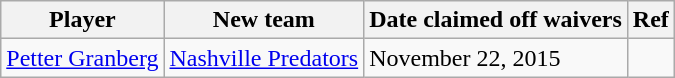<table class="wikitable">
<tr>
<th>Player</th>
<th>New team</th>
<th>Date claimed off waivers</th>
<th>Ref</th>
</tr>
<tr>
<td><a href='#'>Petter Granberg</a></td>
<td><a href='#'>Nashville Predators</a></td>
<td>November 22, 2015</td>
<td></td>
</tr>
</table>
